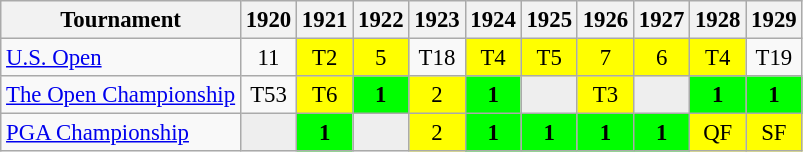<table class="wikitable" style="font-size:95%;text-align:center;">
<tr>
<th>Tournament</th>
<th>1920</th>
<th>1921</th>
<th>1922</th>
<th>1923</th>
<th>1924</th>
<th>1925</th>
<th>1926</th>
<th>1927</th>
<th>1928</th>
<th>1929</th>
</tr>
<tr>
<td align=left><a href='#'>U.S. Open</a></td>
<td>11</td>
<td style="background:yellow;">T2</td>
<td style="background:yellow;">5</td>
<td>T18</td>
<td style="background:yellow;">T4</td>
<td style="background:yellow;">T5</td>
<td style="background:yellow;">7</td>
<td style="background:yellow;">6</td>
<td style="background:yellow;">T4</td>
<td>T19</td>
</tr>
<tr>
<td align=left><a href='#'>The Open Championship</a></td>
<td>T53</td>
<td style="background:yellow;">T6</td>
<td style="background:lime;"><strong>1</strong></td>
<td style="background:yellow;">2</td>
<td style="background:lime;"><strong>1</strong></td>
<td style="background:#eeeeee;"></td>
<td style="background:yellow;">T3</td>
<td style="background:#eeeeee;"></td>
<td style="background:lime;"><strong>1</strong></td>
<td style="background:lime;"><strong>1</strong></td>
</tr>
<tr>
<td align=left><a href='#'>PGA Championship</a></td>
<td style="background:#eeeeee;"></td>
<td style="background:lime;"><strong>1</strong></td>
<td style="background:#eeeeee;"></td>
<td style="background:yellow;">2</td>
<td style="background:lime;"><strong>1</strong></td>
<td style="background:lime;"><strong>1</strong></td>
<td style="background:lime;"><strong>1</strong></td>
<td style="background:lime;"><strong>1</strong></td>
<td style="background:yellow;">QF</td>
<td style="background:yellow;">SF</td>
</tr>
</table>
